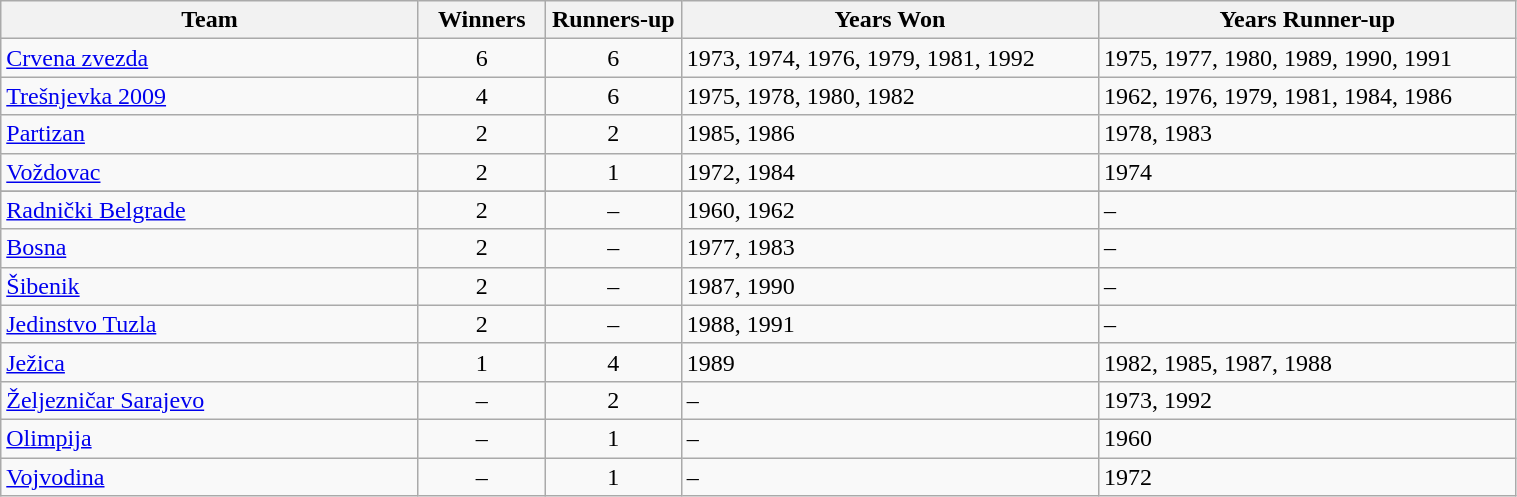<table class="wikitable" width=80%>
<tr>
<th width=20%>Team</th>
<th width=5%>Winners</th>
<th width=5%>Runners-up</th>
<th width=20%>Years Won</th>
<th width=20%>Years Runner-up</th>
</tr>
<tr>
<td><a href='#'>Crvena zvezda</a></td>
<td align=center>6</td>
<td align=center>6</td>
<td>1973, 1974, 1976, 1979, 1981, 1992</td>
<td>1975, 1977, 1980, 1989, 1990, 1991</td>
</tr>
<tr>
<td><a href='#'>Trešnjevka 2009</a></td>
<td align=center>4</td>
<td align=center>6</td>
<td>1975, 1978, 1980, 1982</td>
<td>1962, 1976, 1979, 1981, 1984, 1986</td>
</tr>
<tr>
<td><a href='#'>Partizan</a></td>
<td align=center>2</td>
<td align=center>2</td>
<td>1985, 1986</td>
<td>1978, 1983</td>
</tr>
<tr>
<td><a href='#'>Voždovac</a></td>
<td align=center>2</td>
<td align=center>1</td>
<td>1972, 1984</td>
<td>1974</td>
</tr>
<tr>
</tr>
<tr>
<td><a href='#'>Radnički Belgrade</a></td>
<td align=center>2</td>
<td align=center>–</td>
<td>1960, 1962</td>
<td>–</td>
</tr>
<tr>
<td><a href='#'>Bosna</a></td>
<td align=center>2</td>
<td align=center>–</td>
<td>1977, 1983</td>
<td>–</td>
</tr>
<tr>
<td><a href='#'>Šibenik</a></td>
<td align=center>2</td>
<td align=center>–</td>
<td>1987, 1990</td>
<td>–</td>
</tr>
<tr>
<td><a href='#'>Jedinstvo Tuzla</a></td>
<td align=center>2</td>
<td align=center>–</td>
<td>1988, 1991</td>
<td>–</td>
</tr>
<tr>
<td><a href='#'>Ježica</a></td>
<td align=center>1</td>
<td align=center>4</td>
<td>1989</td>
<td>1982, 1985, 1987, 1988</td>
</tr>
<tr>
<td><a href='#'>Željezničar Sarajevo</a></td>
<td align=center>–</td>
<td align=center>2</td>
<td>–</td>
<td>1973, 1992</td>
</tr>
<tr>
<td><a href='#'>Olimpija</a></td>
<td align=center>–</td>
<td align=center>1</td>
<td>–</td>
<td>1960</td>
</tr>
<tr>
<td><a href='#'>Vojvodina</a></td>
<td align=center>–</td>
<td align=center>1</td>
<td>–</td>
<td>1972</td>
</tr>
</table>
